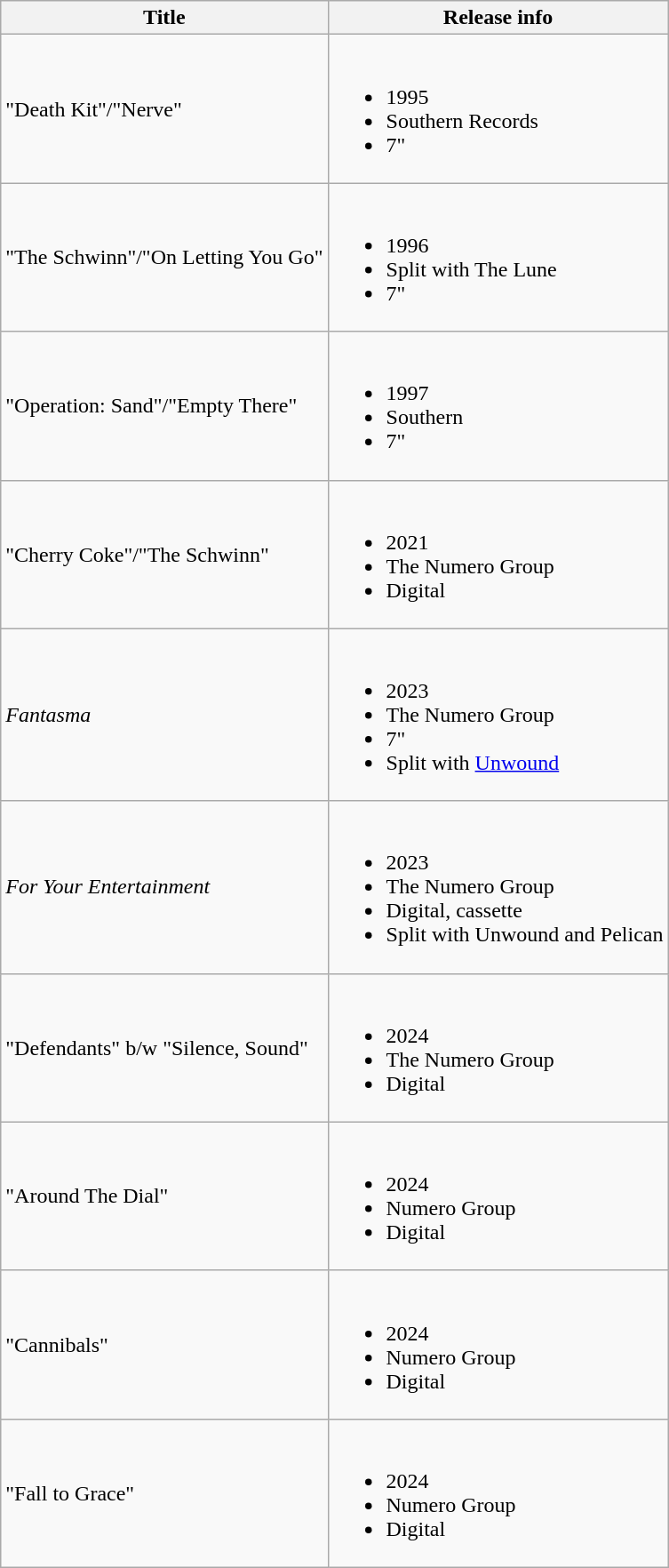<table class="wikitable">
<tr>
<th>Title</th>
<th>Release info</th>
</tr>
<tr>
<td>"Death Kit"/"Nerve"</td>
<td><br><ul><li>1995</li><li>Southern Records</li><li>7"</li></ul></td>
</tr>
<tr>
<td>"The Schwinn"/"On Letting You Go"</td>
<td><br><ul><li>1996</li><li>Split with The Lune</li><li>7"</li></ul></td>
</tr>
<tr>
<td>"Operation: Sand"/"Empty There"</td>
<td><br><ul><li>1997</li><li>Southern</li><li>7"</li></ul></td>
</tr>
<tr>
<td>"Cherry Coke"/"The Schwinn"</td>
<td><br><ul><li>2021</li><li>The Numero Group</li><li>Digital</li></ul></td>
</tr>
<tr>
<td><em>Fantasma</em></td>
<td><br><ul><li>2023</li><li>The Numero Group</li><li>7"</li><li>Split with <a href='#'>Unwound</a></li></ul></td>
</tr>
<tr>
<td><em>For Your Entertainment</em></td>
<td><br><ul><li>2023</li><li>The Numero Group</li><li>Digital, cassette</li><li>Split with Unwound and Pelican</li></ul></td>
</tr>
<tr>
<td>"Defendants" b/w "Silence, Sound"</td>
<td><br><ul><li>2024</li><li>The Numero Group</li><li>Digital</li></ul></td>
</tr>
<tr>
<td>"Around The Dial"</td>
<td><br><ul><li>2024</li><li>Numero Group</li><li>Digital</li></ul></td>
</tr>
<tr>
<td>"Cannibals"</td>
<td><br><ul><li>2024</li><li>Numero Group</li><li>Digital</li></ul></td>
</tr>
<tr>
<td>"Fall to Grace"</td>
<td><br><ul><li>2024</li><li>Numero Group</li><li>Digital</li></ul></td>
</tr>
</table>
